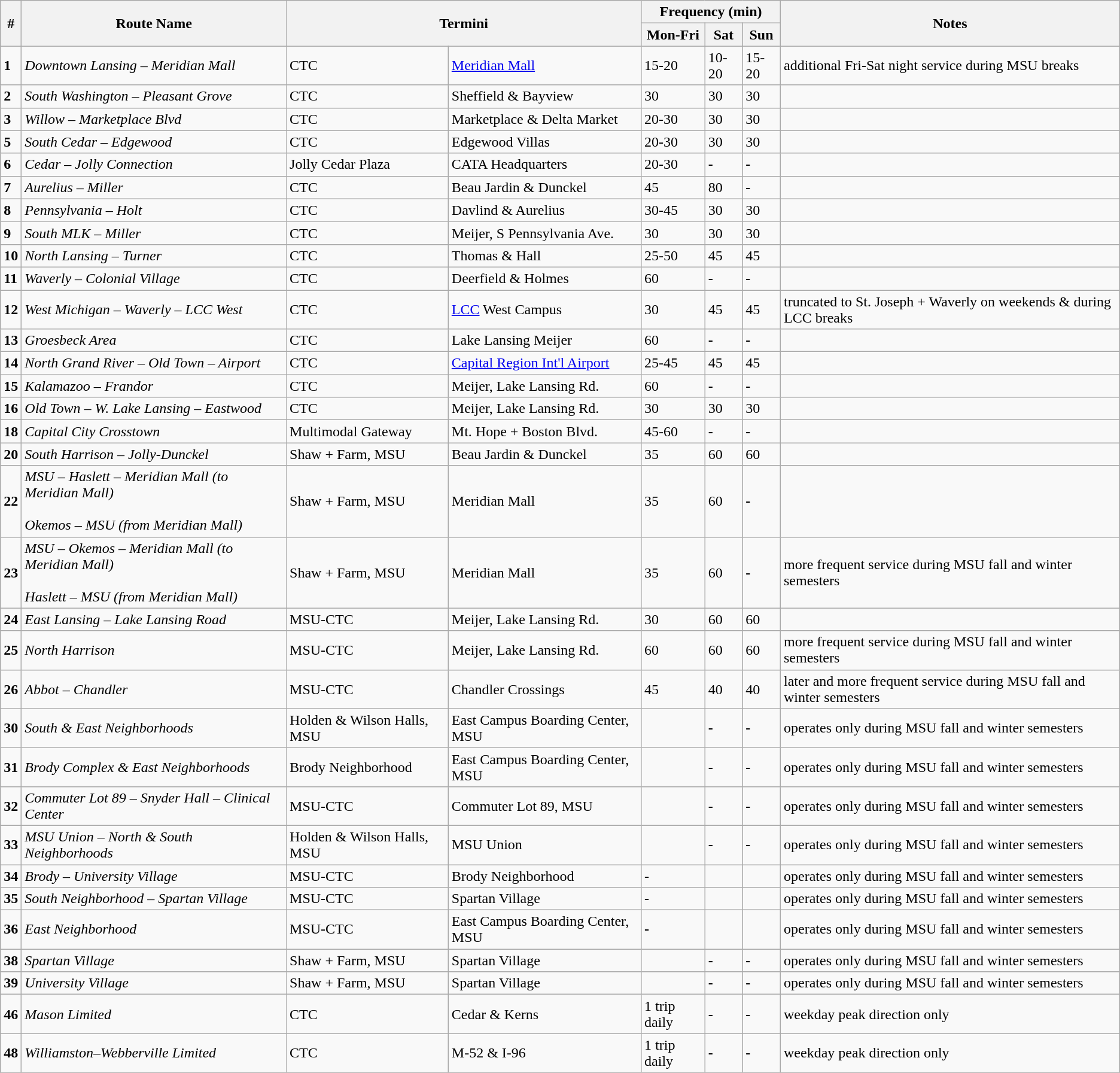<table class="sortable wikitable">
<tr>
<th rowspan="2">#</th>
<th rowspan="2"><strong>Route Name</strong></th>
<th colspan="2" rowspan="2">Termini</th>
<th colspan="3">Frequency (min)</th>
<th rowspan="2"><strong>Notes</strong></th>
</tr>
<tr>
<th><strong>Mon-Fri</strong></th>
<th>Sat</th>
<th>Sun</th>
</tr>
<tr>
<td><strong>1</strong></td>
<td><em>Downtown Lansing – Meridian Mall</em></td>
<td>CTC</td>
<td><a href='#'>Meridian Mall</a></td>
<td>15-20</td>
<td>10-20</td>
<td>15-20</td>
<td>additional Fri-Sat night service during MSU breaks</td>
</tr>
<tr>
<td><strong>2</strong></td>
<td><em>South Washington – Pleasant Grove</em></td>
<td>CTC</td>
<td>Sheffield & Bayview</td>
<td>30</td>
<td>30</td>
<td>30</td>
<td></td>
</tr>
<tr>
<td><strong>3</strong></td>
<td><em>Willow – Marketplace Blvd</em></td>
<td>CTC</td>
<td>Marketplace & Delta Market</td>
<td>20-30</td>
<td>30</td>
<td>30</td>
<td></td>
</tr>
<tr>
<td><strong>5</strong></td>
<td><em>South Cedar – Edgewood</em></td>
<td>CTC</td>
<td>Edgewood Villas</td>
<td>20-30</td>
<td>30</td>
<td>30</td>
<td></td>
</tr>
<tr>
<td><strong>6</strong></td>
<td><em>Cedar – Jolly Connection</em></td>
<td>Jolly Cedar Plaza</td>
<td>CATA Headquarters</td>
<td>20-30</td>
<td><strong>-</strong></td>
<td><strong>-</strong></td>
<td></td>
</tr>
<tr>
<td><strong>7</strong></td>
<td><em>Aurelius – Miller</em></td>
<td>CTC</td>
<td>Beau Jardin & Dunckel</td>
<td>45</td>
<td>80</td>
<td><strong>-</strong></td>
<td></td>
</tr>
<tr>
<td><strong>8</strong></td>
<td><em>Pennsylvania – Holt</em></td>
<td>CTC</td>
<td>Davlind & Aurelius</td>
<td>30-45</td>
<td>30</td>
<td>30</td>
<td></td>
</tr>
<tr>
<td><strong>9</strong></td>
<td><em>South MLK – Miller</em></td>
<td>CTC</td>
<td>Meijer, S Pennsylvania Ave.</td>
<td>30</td>
<td>30</td>
<td>30</td>
<td></td>
</tr>
<tr>
<td><strong>10</strong></td>
<td><em>North Lansing – Turner</em></td>
<td>CTC</td>
<td>Thomas & Hall</td>
<td>25-50</td>
<td>45</td>
<td>45</td>
<td></td>
</tr>
<tr>
<td><strong>11</strong></td>
<td><em>Waverly – Colonial Village</em></td>
<td>CTC</td>
<td>Deerfield & Holmes</td>
<td>60</td>
<td><strong>-</strong></td>
<td><strong>-</strong></td>
<td></td>
</tr>
<tr>
<td><strong>12</strong></td>
<td><em>West Michigan – Waverly – LCC West</em></td>
<td>CTC</td>
<td><a href='#'>LCC</a> West Campus</td>
<td>30</td>
<td>45</td>
<td>45</td>
<td>truncated to St. Joseph + Waverly on weekends & during LCC breaks</td>
</tr>
<tr>
<td><strong>13</strong></td>
<td><em>Groesbeck Area</em></td>
<td>CTC</td>
<td>Lake Lansing Meijer</td>
<td>60</td>
<td><strong>-</strong></td>
<td><strong>-</strong></td>
<td></td>
</tr>
<tr>
<td><strong>14</strong></td>
<td><em>North Grand River – Old Town – Airport</em></td>
<td>CTC</td>
<td><a href='#'>Capital Region Int'l Airport</a></td>
<td>25-45</td>
<td>45</td>
<td>45</td>
<td></td>
</tr>
<tr>
<td><strong>15</strong></td>
<td><em>Kalamazoo – Frandor</em></td>
<td>CTC</td>
<td>Meijer, Lake Lansing Rd.</td>
<td>60</td>
<td><strong>-</strong></td>
<td><strong>-</strong></td>
<td></td>
</tr>
<tr>
<td><strong>16</strong></td>
<td><em>Old Town – W. Lake Lansing – Eastwood</em></td>
<td>CTC</td>
<td>Meijer, Lake Lansing Rd.</td>
<td>30</td>
<td>30</td>
<td>30</td>
<td></td>
</tr>
<tr>
<td><strong>18</strong></td>
<td><em>Capital City Crosstown</em></td>
<td>Multimodal Gateway</td>
<td>Mt. Hope + Boston Blvd.</td>
<td>45-60</td>
<td><strong>-</strong></td>
<td><strong>-</strong></td>
<td></td>
</tr>
<tr>
<td><strong>20</strong></td>
<td><em>South Harrison – Jolly-Dunckel</em></td>
<td>Shaw + Farm, MSU</td>
<td>Beau Jardin & Dunckel</td>
<td>35</td>
<td>60</td>
<td>60</td>
<td></td>
</tr>
<tr>
<td><strong>22</strong></td>
<td><em>MSU – Haslett – Meridian Mall (to Meridian Mall)</em><br><br><em>Okemos – MSU (from Meridian Mall)</em></td>
<td>Shaw + Farm, MSU</td>
<td>Meridian Mall</td>
<td>35</td>
<td>60</td>
<td><strong>-</strong></td>
<td></td>
</tr>
<tr>
<td><strong>23</strong></td>
<td><em>MSU – Okemos – Meridian Mall (to Meridian Mall)</em><br><br><em>Haslett – MSU (from Meridian Mall)</em></td>
<td>Shaw + Farm, MSU</td>
<td>Meridian Mall</td>
<td>35</td>
<td>60</td>
<td><strong>-</strong></td>
<td>more frequent service during MSU fall and winter semesters</td>
</tr>
<tr>
<td><strong>24</strong></td>
<td><em>East Lansing – Lake Lansing Road</em></td>
<td>MSU-CTC</td>
<td>Meijer, Lake Lansing Rd.</td>
<td>30</td>
<td>60</td>
<td>60</td>
<td></td>
</tr>
<tr>
<td><strong>25</strong></td>
<td><em>North Harrison</em></td>
<td>MSU-CTC</td>
<td>Meijer, Lake Lansing Rd.</td>
<td>60</td>
<td>60</td>
<td>60</td>
<td>more frequent service during MSU fall and winter semesters</td>
</tr>
<tr>
<td><strong>26</strong></td>
<td><em>Abbot – Chandler</em></td>
<td>MSU-CTC</td>
<td>Chandler Crossings</td>
<td>45</td>
<td>40</td>
<td>40</td>
<td>later and more frequent service during MSU fall and winter semesters</td>
</tr>
<tr>
<td><strong>30</strong></td>
<td><em>South & East Neighborhoods</em></td>
<td>Holden & Wilson Halls, MSU</td>
<td>East Campus Boarding Center, MSU</td>
<td></td>
<td><strong>-</strong></td>
<td><strong>-</strong></td>
<td>operates only during MSU fall and winter semesters</td>
</tr>
<tr>
<td><strong>31</strong></td>
<td><em>Brody Complex & East Neighborhoods</em></td>
<td>Brody Neighborhood</td>
<td>East Campus Boarding Center, MSU</td>
<td></td>
<td><strong>-</strong></td>
<td><strong>-</strong></td>
<td>operates only during MSU fall and winter semesters</td>
</tr>
<tr>
<td><strong>32</strong></td>
<td><em>Commuter Lot 89 – Snyder Hall – Clinical Center</em></td>
<td>MSU-CTC</td>
<td>Commuter Lot 89, MSU</td>
<td></td>
<td><strong>-</strong></td>
<td><strong>-</strong></td>
<td>operates only during MSU fall and winter semesters</td>
</tr>
<tr>
<td><strong>33</strong></td>
<td><em>MSU Union – North & South Neighborhoods</em></td>
<td>Holden & Wilson Halls, MSU</td>
<td>MSU Union</td>
<td></td>
<td><strong>-</strong></td>
<td><strong>-</strong></td>
<td>operates only during MSU fall and winter semesters</td>
</tr>
<tr>
<td><strong>34</strong></td>
<td><em>Brody – University Village</em></td>
<td>MSU-CTC</td>
<td>Brody Neighborhood</td>
<td><strong>-</strong></td>
<td></td>
<td></td>
<td>operates only during MSU fall and winter semesters</td>
</tr>
<tr>
<td><strong>35</strong></td>
<td><em>South Neighborhood – Spartan Village</em></td>
<td>MSU-CTC</td>
<td>Spartan Village</td>
<td><strong>-</strong></td>
<td></td>
<td></td>
<td>operates only during MSU fall and winter semesters</td>
</tr>
<tr>
<td><strong>36</strong></td>
<td><em>East Neighborhood</em></td>
<td>MSU-CTC</td>
<td>East Campus Boarding Center, MSU</td>
<td><strong>-</strong></td>
<td></td>
<td></td>
<td>operates only during MSU fall and winter semesters</td>
</tr>
<tr>
<td><strong>38</strong></td>
<td><em>Spartan Village</em></td>
<td>Shaw + Farm, MSU</td>
<td>Spartan Village</td>
<td></td>
<td><strong>-</strong></td>
<td><strong>-</strong></td>
<td>operates only during MSU fall and winter semesters</td>
</tr>
<tr>
<td><strong>39</strong></td>
<td><em>University Village</em></td>
<td>Shaw + Farm, MSU</td>
<td>Spartan Village</td>
<td></td>
<td><strong>-</strong></td>
<td><strong>-</strong></td>
<td>operates only during MSU fall and winter semesters</td>
</tr>
<tr>
<td><strong>46</strong></td>
<td><em>Mason Limited</em></td>
<td>CTC</td>
<td>Cedar & Kerns</td>
<td>1 trip daily</td>
<td><strong>-</strong></td>
<td><strong>-</strong></td>
<td>weekday peak direction only</td>
</tr>
<tr>
<td><strong>48</strong></td>
<td><em>Williamston–Webberville Limited</em></td>
<td>CTC</td>
<td>M-52 & I-96</td>
<td>1 trip daily</td>
<td><strong>-</strong></td>
<td><strong>-</strong></td>
<td>weekday peak direction only</td>
</tr>
</table>
